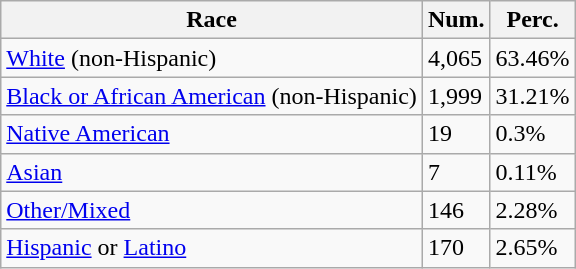<table class="wikitable">
<tr>
<th>Race</th>
<th>Num.</th>
<th>Perc.</th>
</tr>
<tr>
<td><a href='#'>White</a> (non-Hispanic)</td>
<td>4,065</td>
<td>63.46%</td>
</tr>
<tr>
<td><a href='#'>Black or African American</a> (non-Hispanic)</td>
<td>1,999</td>
<td>31.21%</td>
</tr>
<tr>
<td><a href='#'>Native American</a></td>
<td>19</td>
<td>0.3%</td>
</tr>
<tr>
<td><a href='#'>Asian</a></td>
<td>7</td>
<td>0.11%</td>
</tr>
<tr>
<td><a href='#'>Other/Mixed</a></td>
<td>146</td>
<td>2.28%</td>
</tr>
<tr>
<td><a href='#'>Hispanic</a> or <a href='#'>Latino</a></td>
<td>170</td>
<td>2.65%</td>
</tr>
</table>
